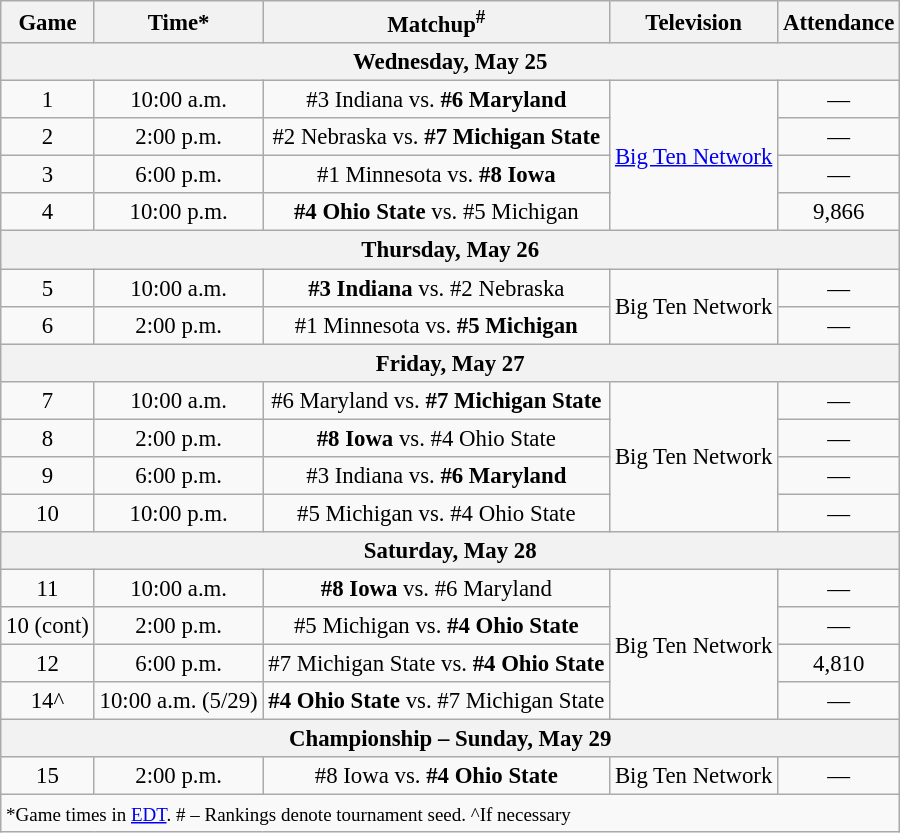<table class="wikitable" style="font-size: 95%">
<tr align="center">
<th>Game</th>
<th>Time*</th>
<th>Matchup<sup>#</sup></th>
<th>Television</th>
<th>Attendance</th>
</tr>
<tr>
<th colspan=7>Wednesday, May 25</th>
</tr>
<tr>
<td style="text-align:center;">1</td>
<td style="text-align:center;">10:00 a.m.</td>
<td style="text-align:center;">#3 Indiana vs. <strong>#6 Maryland</strong></td>
<td rowspan=4 style="text-align:center;"><a href='#'>Big Ten Network</a></td>
<td style="text-align:center;">—</td>
</tr>
<tr>
<td style="text-align:center;">2</td>
<td style="text-align:center;">2:00 p.m.</td>
<td style="text-align:center;">#2 Nebraska vs. <strong>#7 Michigan State</strong></td>
<td style="text-align:center;">—</td>
</tr>
<tr>
<td style="text-align:center;">3</td>
<td style="text-align:center;">6:00 p.m.</td>
<td style="text-align:center;">#1 Minnesota vs. <strong>#8 Iowa</strong></td>
<td style="text-align:center;">—</td>
</tr>
<tr>
<td style="text-align:center;">4</td>
<td style="text-align:center;">10:00 p.m.</td>
<td style="text-align:center;"><strong>#4 Ohio State</strong> vs. #5 Michigan</td>
<td style="text-align:center;">9,866</td>
</tr>
<tr>
<th colspan=7>Thursday, May 26</th>
</tr>
<tr>
<td style="text-align:center;">5</td>
<td style="text-align:center;">10:00 a.m.</td>
<td style="text-align:center;"><strong>#3 Indiana</strong> vs. #2 Nebraska</td>
<td rowspan=2 style="text-align:center;">Big Ten Network</td>
<td style="text-align:center;">—</td>
</tr>
<tr>
<td style="text-align:center;">6</td>
<td style="text-align:center;">2:00 p.m.</td>
<td style="text-align:center;">#1 Minnesota vs. <strong>#5 Michigan</strong></td>
<td style="text-align:center;">—</td>
</tr>
<tr>
<th colspan=7>Friday, May 27</th>
</tr>
<tr>
<td style="text-align:center;">7</td>
<td style="text-align:center;">10:00 a.m.</td>
<td style="text-align:center;">#6 Maryland vs. <strong>#7 Michigan State</strong></td>
<td rowspan=4 style="text-align:center;">Big Ten Network</td>
<td style="text-align:center;">—</td>
</tr>
<tr>
<td style="text-align:center;">8</td>
<td style="text-align:center;">2:00 p.m.</td>
<td style="text-align:center;"><strong>#8 Iowa</strong> vs. #4 Ohio State</td>
<td style="text-align:center;">—</td>
</tr>
<tr>
<td style="text-align:center;">9</td>
<td style="text-align:center;">6:00 p.m.</td>
<td style="text-align:center;">#3 Indiana vs. <strong>#6 Maryland</strong></td>
<td style="text-align:center;">—</td>
</tr>
<tr>
<td style="text-align:center;">10</td>
<td style="text-align:center;">10:00 p.m.</td>
<td style="text-align:center;">#5 Michigan vs. #4 Ohio State</td>
<td style="text-align:center;">—</td>
</tr>
<tr>
<th colspan=7>Saturday, May 28</th>
</tr>
<tr>
<td style="text-align:center;">11</td>
<td style="text-align:center;">10:00 a.m.</td>
<td style="text-align:center;"><strong>#8 Iowa</strong> vs. #6 Maryland</td>
<td rowspan=4 style="text-align:center;">Big Ten Network</td>
<td style="text-align:center;">—</td>
</tr>
<tr>
<td style="text-align:center;">10 (cont)</td>
<td style="text-align:center;">2:00 p.m.</td>
<td style="text-align:center;">#5 Michigan vs. <strong>#4 Ohio State</strong></td>
<td style="text-align:center;">—</td>
</tr>
<tr>
<td style="text-align:center;">12</td>
<td style="text-align:center;">6:00 p.m.</td>
<td style="text-align:center;">#7 Michigan State vs. <strong>#4 Ohio State</strong></td>
<td style="text-align:center;">4,810</td>
</tr>
<tr>
<td style="text-align:center;">14^</td>
<td style="text-align:center;">10:00 a.m. (5/29)</td>
<td style="text-align:center;"><strong>#4 Ohio State</strong> vs. #7 Michigan State</td>
<td style="text-align:center;">—</td>
</tr>
<tr>
<th colspan=7>Championship – Sunday, May 29</th>
</tr>
<tr>
<td style="text-align:center;">15</td>
<td style="text-align:center;">2:00 p.m.</td>
<td style="text-align:center;">#8 Iowa vs. <strong>#4 Ohio State</strong></td>
<td style="text-align:center;">Big Ten Network</td>
<td style="text-align:center;">—</td>
</tr>
<tr>
<td colspan=7><small>*Game times in <a href='#'>EDT</a>. # – Rankings denote tournament seed. ^If necessary</small></td>
</tr>
</table>
